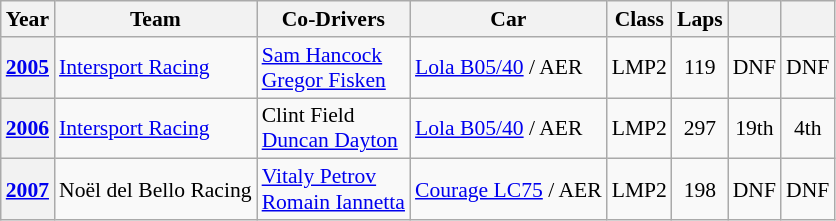<table class="wikitable" style="text-align:center; font-size:90%">
<tr>
<th>Year</th>
<th>Team</th>
<th>Co-Drivers</th>
<th>Car</th>
<th>Class</th>
<th>Laps</th>
<th></th>
<th></th>
</tr>
<tr>
<th><a href='#'>2005</a></th>
<td align="left"> <a href='#'>Intersport Racing</a></td>
<td align="left"> <a href='#'>Sam Hancock</a><br> <a href='#'>Gregor Fisken</a></td>
<td align="left"><a href='#'>Lola B05/40</a> / AER</td>
<td>LMP2</td>
<td>119</td>
<td>DNF</td>
<td>DNF</td>
</tr>
<tr>
<th><a href='#'>2006</a></th>
<td align="left"> <a href='#'>Intersport Racing</a></td>
<td align="left"> Clint Field<br> <a href='#'>Duncan Dayton</a></td>
<td align="left"><a href='#'>Lola B05/40</a> / AER</td>
<td>LMP2</td>
<td>297</td>
<td>19th</td>
<td>4th</td>
</tr>
<tr>
<th><a href='#'>2007</a></th>
<td align="left"> Noël del Bello Racing</td>
<td align="left"> <a href='#'>Vitaly Petrov</a><br> <a href='#'>Romain Iannetta</a></td>
<td align="left"><a href='#'>Courage LC75</a> / AER</td>
<td>LMP2</td>
<td>198</td>
<td>DNF</td>
<td>DNF</td>
</tr>
</table>
